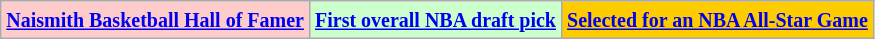<table class="wikitable">
<tr>
<td bgcolor="#FFCCCC"><small><strong><a href='#'>Naismith Basketball Hall of Famer</a></strong></small></td>
<td bgcolor="#CCFFCC"><small><strong><a href='#'>First overall NBA draft pick</a></strong></small></td>
<td bgcolor="FFCC00"><small><strong><a href='#'>Selected for an NBA All-Star Game</a></strong></small></td>
</tr>
</table>
